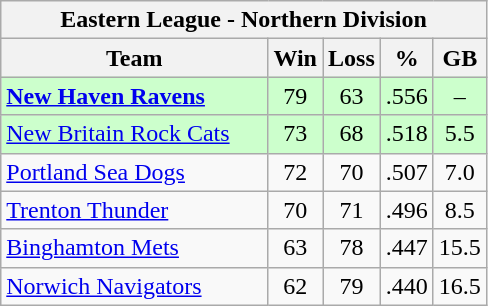<table class="wikitable">
<tr>
<th colspan="5">Eastern League - Northern Division</th>
</tr>
<tr>
<th width="55%">Team</th>
<th>Win</th>
<th>Loss</th>
<th>%</th>
<th>GB</th>
</tr>
<tr align=center bgcolor="#CCFFCC">
<td align=left><strong><a href='#'>New Haven Ravens</a></strong></td>
<td>79</td>
<td>63</td>
<td>.556</td>
<td>–</td>
</tr>
<tr align=center bgcolor="#CCFFCC">
<td align=left><a href='#'>New Britain Rock Cats</a></td>
<td>73</td>
<td>68</td>
<td>.518</td>
<td>5.5</td>
</tr>
<tr align=center>
<td align=left><a href='#'>Portland Sea Dogs</a></td>
<td>72</td>
<td>70</td>
<td>.507</td>
<td>7.0</td>
</tr>
<tr align=center>
<td align=left><a href='#'>Trenton Thunder</a></td>
<td>70</td>
<td>71</td>
<td>.496</td>
<td>8.5</td>
</tr>
<tr align=center>
<td align=left><a href='#'>Binghamton Mets</a></td>
<td>63</td>
<td>78</td>
<td>.447</td>
<td>15.5</td>
</tr>
<tr align=center>
<td align=left><a href='#'>Norwich Navigators</a></td>
<td>62</td>
<td>79</td>
<td>.440</td>
<td>16.5</td>
</tr>
</table>
